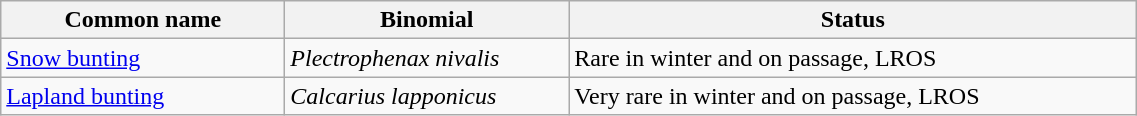<table width=60% class="wikitable">
<tr>
<th width=25%>Common name</th>
<th width=25%>Binomial</th>
<th width=50%>Status</th>
</tr>
<tr>
<td><a href='#'>Snow bunting</a></td>
<td><em>Plectrophenax nivalis</em></td>
<td>Rare in winter and on passage, LROS</td>
</tr>
<tr>
<td><a href='#'>Lapland bunting</a></td>
<td><em>Calcarius lapponicus</em></td>
<td>Very rare in winter and on passage, LROS</td>
</tr>
</table>
